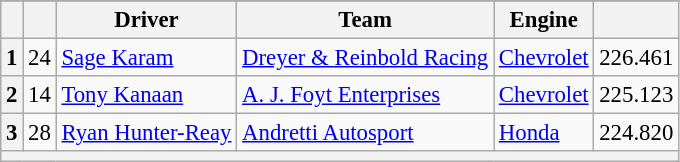<table class="wikitable" style="font-size:95%;">
<tr>
</tr>
<tr>
<th></th>
<th></th>
<th>Driver</th>
<th>Team</th>
<th>Engine</th>
<th></th>
</tr>
<tr>
<th>1</th>
<td style="text-align:center;">24</td>
<td align="left"> <a href='#'>Sage Karam</a></td>
<td><a href='#'>Dreyer & Reinbold Racing</a></td>
<td><a href='#'>Chevrolet</a></td>
<td>226.461</td>
</tr>
<tr>
<th>2</th>
<td style="text-align:center;">14</td>
<td align="left"> <a href='#'>Tony Kanaan</a></td>
<td><a href='#'>A. J. Foyt Enterprises</a></td>
<td><a href='#'>Chevrolet</a></td>
<td>225.123</td>
</tr>
<tr>
<th>3</th>
<td style="text-align:center;">28</td>
<td align="left"> <a href='#'>Ryan Hunter-Reay</a></td>
<td><a href='#'>Andretti Autosport</a></td>
<td><a href='#'>Honda</a></td>
<td>224.820</td>
</tr>
<tr>
<th colspan=6></th>
</tr>
</table>
